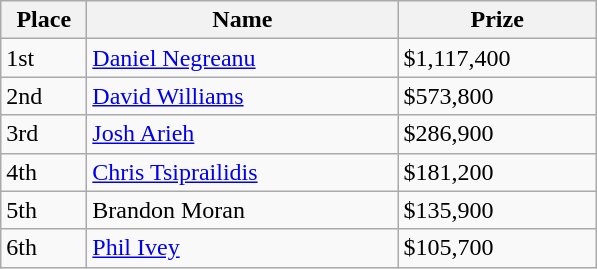<table class="wikitable">
<tr>
<th width="50">Place</th>
<th width="200">Name</th>
<th width="125">Prize</th>
</tr>
<tr>
<td>1st</td>
<td><a href='#'>Daniel Negreanu</a></td>
<td>$1,117,400</td>
</tr>
<tr>
<td>2nd</td>
<td><a href='#'>David Williams</a></td>
<td>$573,800</td>
</tr>
<tr>
<td>3rd</td>
<td><a href='#'>Josh Arieh</a></td>
<td>$286,900</td>
</tr>
<tr>
<td>4th</td>
<td><a href='#'>Chris Tsiprailidis</a></td>
<td>$181,200</td>
</tr>
<tr>
<td>5th</td>
<td>Brandon Moran</td>
<td>$135,900</td>
</tr>
<tr>
<td>6th</td>
<td><a href='#'>Phil Ivey</a></td>
<td>$105,700</td>
</tr>
</table>
